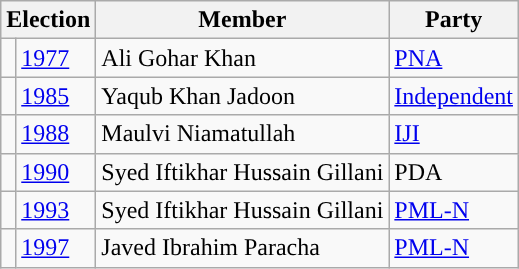<table class="wikitable">
<tr>
<th colspan="2">Election</th>
<th>Member</th>
<th>Party</th>
</tr>
<tr>
<td style="background-color: "></td>
<td><a href='#'>1977</a></td>
<td>Ali Gohar Khan</td>
<td><a href='#'>PNA</a></td>
</tr>
<tr>
<td style="background-color: "></td>
<td><a href='#'>1985</a></td>
<td>Yaqub Khan Jadoon</td>
<td><a href='#'>Independent</a></td>
</tr>
<tr>
<td style="background-color: "></td>
<td><a href='#'>1988</a></td>
<td>Maulvi Niamatullah</td>
<td><a href='#'>IJI</a></td>
</tr>
<tr>
<td style="background-color: "></td>
<td><a href='#'>1990</a></td>
<td>Syed Iftikhar Hussain Gillani</td>
<td>PDA</td>
</tr>
<tr>
<td style="background-color: "></td>
<td><a href='#'>1993</a></td>
<td>Syed Iftikhar Hussain Gillani</td>
<td><a href='#'>PML-N</a></td>
</tr>
<tr>
<td style="background-color: "></td>
<td><a href='#'>1997</a></td>
<td>Javed Ibrahim Paracha</td>
<td><a href='#'>PML-N</a></td>
</tr>
</table>
